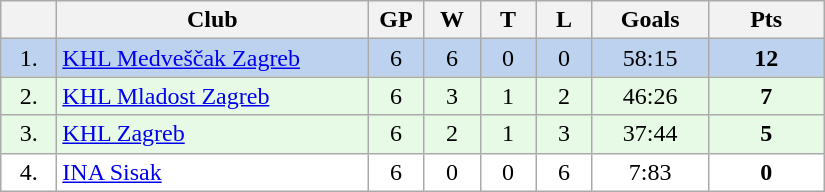<table class="wikitable">
<tr>
<th width="30"></th>
<th width="200">Club</th>
<th width="30">GP</th>
<th width="30">W</th>
<th width="30">T</th>
<th width="30">L</th>
<th width="70">Goals</th>
<th width="70">Pts</th>
</tr>
<tr bgcolor="#BCD2EE" align="center">
<td>1.</td>
<td align="left"><a href='#'>KHL Medveščak Zagreb</a></td>
<td>6</td>
<td>6</td>
<td>0</td>
<td>0</td>
<td>58:15</td>
<td><strong>12</strong></td>
</tr>
<tr bgcolor="#e6fae6" align="center">
<td>2.</td>
<td align="left"><a href='#'>KHL Mladost Zagreb</a></td>
<td>6</td>
<td>3</td>
<td>1</td>
<td>2</td>
<td>46:26</td>
<td><strong>7</strong></td>
</tr>
<tr bgcolor="#e6fae6" align="center">
<td>3.</td>
<td align="left"><a href='#'>KHL Zagreb</a></td>
<td>6</td>
<td>2</td>
<td>1</td>
<td>3</td>
<td>37:44</td>
<td><strong>5</strong></td>
</tr>
<tr bgcolor="#FFFFFF" align="center">
<td>4.</td>
<td align="left"><a href='#'>INA Sisak</a></td>
<td>6</td>
<td>0</td>
<td>0</td>
<td>6</td>
<td>7:83</td>
<td><strong>0</strong></td>
</tr>
</table>
